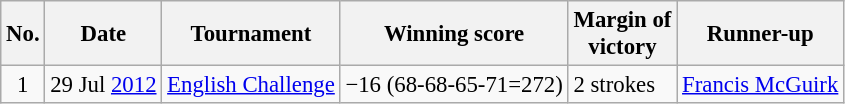<table class="wikitable" style="font-size:95%;">
<tr>
<th>No.</th>
<th>Date</th>
<th>Tournament</th>
<th>Winning score</th>
<th>Margin of<br>victory</th>
<th>Runner-up</th>
</tr>
<tr>
<td align=center>1</td>
<td align=right>29 Jul <a href='#'>2012</a></td>
<td><a href='#'>English Challenge</a></td>
<td>−16 (68-68-65-71=272)</td>
<td>2 strokes</td>
<td> <a href='#'>Francis McGuirk</a></td>
</tr>
</table>
